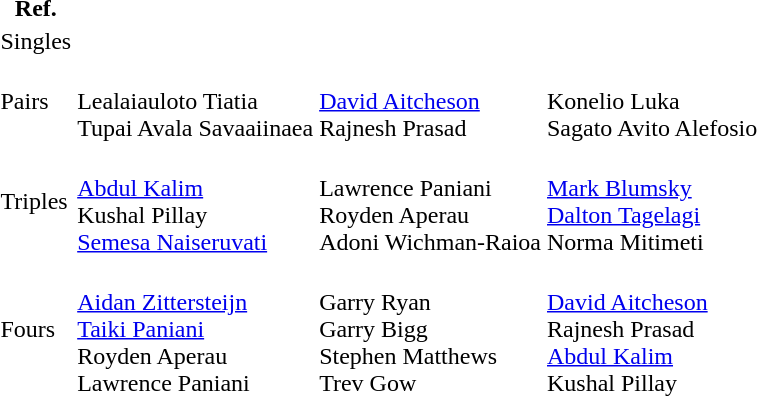<table>
<tr>
<th>Ref.</th>
</tr>
<tr>
<td>Singles</td>
<td></td>
<td></td>
<td></td>
<td align=center></td>
</tr>
<tr>
<td>Pairs</td>
<td valign=top><br>Lealaiauloto Tiatia<br>Tupai Avala Savaaiinaea</td>
<td valign=top><br><a href='#'>David Aitcheson</a><br>Rajnesh Prasad</td>
<td valign=top><br>Konelio Luka<br>Sagato Avito Alefosio</td>
<td align=center><br></td>
</tr>
<tr>
<td>Triples</td>
<td valign=top><br><a href='#'>Abdul Kalim</a><br>Kushal Pillay<br><a href='#'>Semesa Naiseruvati</a></td>
<td valign=top><br>Lawrence Paniani<br>Royden Aperau<br>Adoni Wichman-Raioa</td>
<td valign=top><br><a href='#'>Mark Blumsky</a><br><a href='#'>Dalton Tagelagi</a><br>Norma Mitimeti</td>
<td align=center><br><br></td>
</tr>
<tr>
<td>Fours</td>
<td valign=top><br><a href='#'>Aidan Zittersteijn</a><br><a href='#'>Taiki Paniani</a><br>Royden Aperau<br>Lawrence Paniani</td>
<td valign=top><br>Garry Ryan<br>Garry Bigg<br>Stephen Matthews<br>Trev Gow</td>
<td valign=top><br><a href='#'>David Aitcheson</a><br>Rajnesh Prasad<br><a href='#'>Abdul Kalim</a><br>Kushal Pillay</td>
<td align=center></td>
</tr>
</table>
